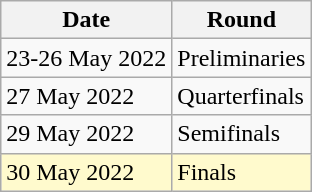<table class="wikitable">
<tr>
<th>Date</th>
<th>Round</th>
</tr>
<tr>
<td>23-26 May 2022</td>
<td>Preliminaries</td>
</tr>
<tr>
<td>27 May 2022</td>
<td>Quarterfinals</td>
</tr>
<tr>
<td>29 May 2022</td>
<td>Semifinals</td>
</tr>
<tr bgcolor=lemonchiffon>
<td>30 May 2022</td>
<td>Finals</td>
</tr>
</table>
